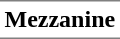<table border=0 cellspacing=0 cellpadding=3>
<tr>
<td style="border-bottom:solid 1px gray;border-top:solid 1px gray;" width=50 valign=top><strong>Mezzanine</strong></td>
</tr>
</table>
